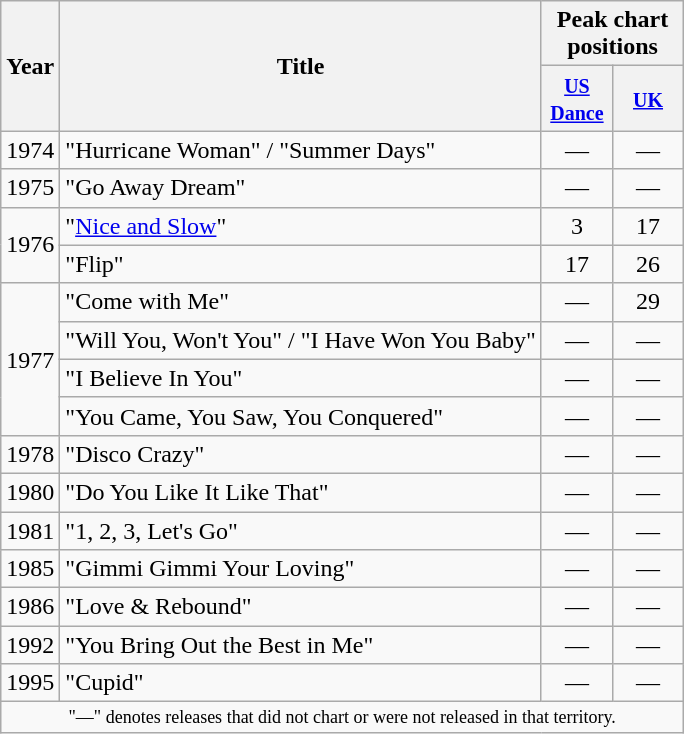<table class="wikitable">
<tr>
<th scope="col" rowspan="2">Year</th>
<th scope="col" rowspan="2">Title</th>
<th scope="col" colspan="2">Peak chart positions</th>
</tr>
<tr>
<th style="width:40px;"><small><a href='#'>US Dance</a></small><br></th>
<th style="width:40px;"><small><a href='#'>UK</a></small><br></th>
</tr>
<tr>
<td rowspan="1">1974</td>
<td>"Hurricane Woman" / "Summer Days"</td>
<td align=center>―</td>
<td align=center>―</td>
</tr>
<tr>
<td rowspan="1">1975</td>
<td>"Go Away Dream"</td>
<td align=center>―</td>
<td align=center>―</td>
</tr>
<tr>
<td rowspan="2">1976</td>
<td>"<a href='#'>Nice and Slow</a>"</td>
<td align=center>3</td>
<td align=center>17</td>
</tr>
<tr>
<td>"Flip"</td>
<td align=center>17</td>
<td align=center>26</td>
</tr>
<tr>
<td rowspan="4">1977</td>
<td>"Come with Me"</td>
<td align=center>―</td>
<td align=center>29</td>
</tr>
<tr>
<td>"Will You, Won't You" / "I Have Won You Baby"</td>
<td align=center>―</td>
<td align=center>―</td>
</tr>
<tr>
<td>"I Believe In You"</td>
<td align=center>―</td>
<td align=center>―</td>
</tr>
<tr>
<td>"You Came, You Saw, You Conquered"</td>
<td align=center>―</td>
<td align=center>―</td>
</tr>
<tr>
<td rowspan="1">1978</td>
<td>"Disco Crazy"</td>
<td align=center>―</td>
<td align=center>―</td>
</tr>
<tr>
<td rowspan="1">1980</td>
<td>"Do You Like It Like That"</td>
<td align=center>―</td>
<td align=center>―</td>
</tr>
<tr>
<td rowspan="1">1981</td>
<td>"1, 2, 3, Let's Go"</td>
<td align=center>―</td>
<td align=center>―</td>
</tr>
<tr>
<td rowspan="1">1985</td>
<td>"Gimmi Gimmi Your Loving"</td>
<td align=center>―</td>
<td align=center>―</td>
</tr>
<tr>
<td rowspan="1">1986</td>
<td>"Love & Rebound"</td>
<td align=center>―</td>
<td align=center>―</td>
</tr>
<tr>
<td rowspan="1">1992</td>
<td>"You Bring Out the Best in Me"</td>
<td align=center>―</td>
<td align=center>―</td>
</tr>
<tr>
<td rowspan="1">1995</td>
<td>"Cupid"</td>
<td align=center>―</td>
<td align=center>―</td>
</tr>
<tr>
<td colspan="6" style="text-align:center; font-size:9pt;">"—" denotes releases that did not chart or were not released in that territory.</td>
</tr>
</table>
